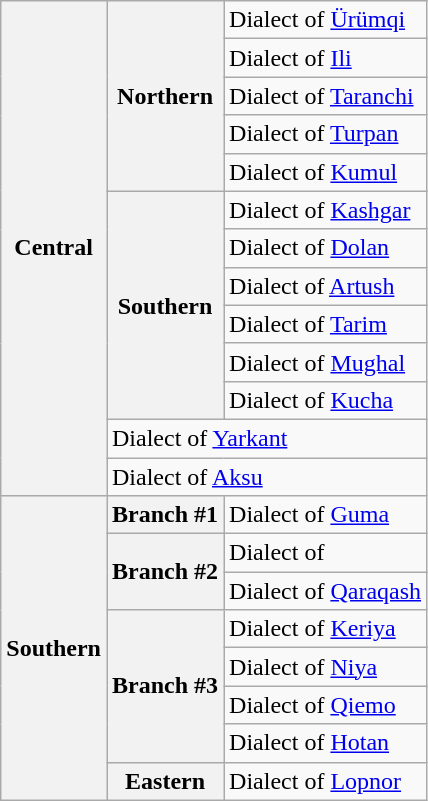<table class="wikitable">
<tr>
<th rowspan="13">Central</th>
<th rowspan="5">Northern</th>
<td>Dialect of <a href='#'>Ürümqi</a></td>
</tr>
<tr>
<td>Dialect of <a href='#'>Ili</a></td>
</tr>
<tr>
<td>Dialect of <a href='#'>Taranchi</a></td>
</tr>
<tr>
<td>Dialect of <a href='#'>Turpan</a></td>
</tr>
<tr>
<td>Dialect of <a href='#'>Kumul</a></td>
</tr>
<tr>
<th rowspan="6">Southern</th>
<td>Dialect of <a href='#'>Kashgar</a></td>
</tr>
<tr>
<td>Dialect of <a href='#'>Dolan</a></td>
</tr>
<tr>
<td>Dialect of <a href='#'>Artush</a></td>
</tr>
<tr>
<td>Dialect of <a href='#'>Tarim</a></td>
</tr>
<tr>
<td>Dialect of <a href='#'>Mughal</a></td>
</tr>
<tr>
<td>Dialect of <a href='#'>Kucha</a></td>
</tr>
<tr>
<td colspan="2">Dialect of <a href='#'>Yarkant</a></td>
</tr>
<tr>
<td colspan="2">Dialect of <a href='#'>Aksu</a></td>
</tr>
<tr>
<th rowspan="8">Southern</th>
<th>Branch #1</th>
<td>Dialect of <a href='#'>Guma</a></td>
</tr>
<tr>
<th rowspan="2">Branch #2</th>
<td>Dialect of </td>
</tr>
<tr>
<td>Dialect of <a href='#'>Qaraqash</a></td>
</tr>
<tr>
<th rowspan="4">Branch #3</th>
<td>Dialect of <a href='#'>Keriya</a></td>
</tr>
<tr>
<td>Dialect of <a href='#'>Niya</a></td>
</tr>
<tr>
<td>Dialect of <a href='#'>Qiemo</a></td>
</tr>
<tr>
<td colspan="2">Dialect of <a href='#'>Hotan</a></td>
</tr>
<tr>
<th>Eastern</th>
<td colspan="2">Dialect of <a href='#'>Lopnor</a></td>
</tr>
</table>
